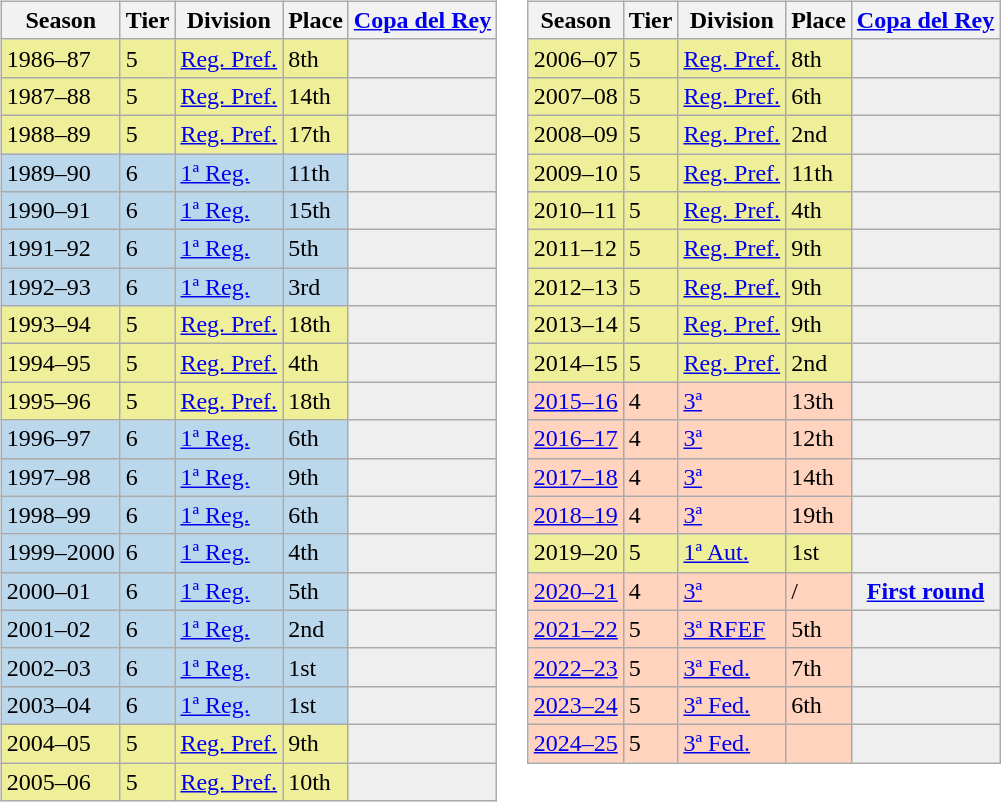<table>
<tr>
<td valign="top" width=0%><br><table class="wikitable">
<tr style="background:#f0f6fa;">
<th>Season</th>
<th>Tier</th>
<th>Division</th>
<th>Place</th>
<th><a href='#'>Copa del Rey</a></th>
</tr>
<tr>
<td style="background:#EFEF99;">1986–87</td>
<td style="background:#EFEF99;">5</td>
<td style="background:#EFEF99;"><a href='#'>Reg. Pref.</a></td>
<td style="background:#EFEF99;">8th</td>
<th style="background:#efefef;"></th>
</tr>
<tr>
<td style="background:#EFEF99;">1987–88</td>
<td style="background:#EFEF99;">5</td>
<td style="background:#EFEF99;"><a href='#'>Reg. Pref.</a></td>
<td style="background:#EFEF99;">14th</td>
<th style="background:#efefef;"></th>
</tr>
<tr>
<td style="background:#EFEF99;">1988–89</td>
<td style="background:#EFEF99;">5</td>
<td style="background:#EFEF99;"><a href='#'>Reg. Pref.</a></td>
<td style="background:#EFEF99;">17th</td>
<th style="background:#efefef;"></th>
</tr>
<tr>
<td style="background:#BBD7EC;">1989–90</td>
<td style="background:#BBD7EC;">6</td>
<td style="background:#BBD7EC;"><a href='#'>1ª Reg.</a></td>
<td style="background:#BBD7EC;">11th</td>
<th style="background:#efefef;"></th>
</tr>
<tr>
<td style="background:#BBD7EC;">1990–91</td>
<td style="background:#BBD7EC;">6</td>
<td style="background:#BBD7EC;"><a href='#'>1ª Reg.</a></td>
<td style="background:#BBD7EC;">15th</td>
<th style="background:#efefef;"></th>
</tr>
<tr>
<td style="background:#BBD7EC;">1991–92</td>
<td style="background:#BBD7EC;">6</td>
<td style="background:#BBD7EC;"><a href='#'>1ª Reg.</a></td>
<td style="background:#BBD7EC;">5th</td>
<th style="background:#efefef;"></th>
</tr>
<tr>
<td style="background:#BBD7EC;">1992–93</td>
<td style="background:#BBD7EC;">6</td>
<td style="background:#BBD7EC;"><a href='#'>1ª Reg.</a></td>
<td style="background:#BBD7EC;">3rd</td>
<th style="background:#efefef;"></th>
</tr>
<tr>
<td style="background:#EFEF99;">1993–94</td>
<td style="background:#EFEF99;">5</td>
<td style="background:#EFEF99;"><a href='#'>Reg. Pref.</a></td>
<td style="background:#EFEF99;">18th</td>
<th style="background:#efefef;"></th>
</tr>
<tr>
<td style="background:#EFEF99;">1994–95</td>
<td style="background:#EFEF99;">5</td>
<td style="background:#EFEF99;"><a href='#'>Reg. Pref.</a></td>
<td style="background:#EFEF99;">4th</td>
<th style="background:#efefef;"></th>
</tr>
<tr>
<td style="background:#EFEF99;">1995–96</td>
<td style="background:#EFEF99;">5</td>
<td style="background:#EFEF99;"><a href='#'>Reg. Pref.</a></td>
<td style="background:#EFEF99;">18th</td>
<th style="background:#efefef;"></th>
</tr>
<tr>
<td style="background:#BBD7EC;">1996–97</td>
<td style="background:#BBD7EC;">6</td>
<td style="background:#BBD7EC;"><a href='#'>1ª Reg.</a></td>
<td style="background:#BBD7EC;">6th</td>
<th style="background:#efefef;"></th>
</tr>
<tr>
<td style="background:#BBD7EC;">1997–98</td>
<td style="background:#BBD7EC;">6</td>
<td style="background:#BBD7EC;"><a href='#'>1ª Reg.</a></td>
<td style="background:#BBD7EC;">9th</td>
<th style="background:#efefef;"></th>
</tr>
<tr>
<td style="background:#BBD7EC;">1998–99</td>
<td style="background:#BBD7EC;">6</td>
<td style="background:#BBD7EC;"><a href='#'>1ª Reg.</a></td>
<td style="background:#BBD7EC;">6th</td>
<th style="background:#efefef;"></th>
</tr>
<tr>
<td style="background:#BBD7EC;">1999–2000</td>
<td style="background:#BBD7EC;">6</td>
<td style="background:#BBD7EC;"><a href='#'>1ª Reg.</a></td>
<td style="background:#BBD7EC;">4th</td>
<th style="background:#efefef;"></th>
</tr>
<tr>
<td style="background:#BBD7EC;">2000–01</td>
<td style="background:#BBD7EC;">6</td>
<td style="background:#BBD7EC;"><a href='#'>1ª Reg.</a></td>
<td style="background:#BBD7EC;">5th</td>
<th style="background:#efefef;"></th>
</tr>
<tr>
<td style="background:#BBD7EC;">2001–02</td>
<td style="background:#BBD7EC;">6</td>
<td style="background:#BBD7EC;"><a href='#'>1ª Reg.</a></td>
<td style="background:#BBD7EC;">2nd</td>
<th style="background:#efefef;"></th>
</tr>
<tr>
<td style="background:#BBD7EC;">2002–03</td>
<td style="background:#BBD7EC;">6</td>
<td style="background:#BBD7EC;"><a href='#'>1ª Reg.</a></td>
<td style="background:#BBD7EC;">1st</td>
<th style="background:#efefef;"></th>
</tr>
<tr>
<td style="background:#BBD7EC;">2003–04</td>
<td style="background:#BBD7EC;">6</td>
<td style="background:#BBD7EC;"><a href='#'>1ª Reg.</a></td>
<td style="background:#BBD7EC;">1st</td>
<th style="background:#efefef;"></th>
</tr>
<tr>
<td style="background:#EFEF99;">2004–05</td>
<td style="background:#EFEF99;">5</td>
<td style="background:#EFEF99;"><a href='#'>Reg. Pref.</a></td>
<td style="background:#EFEF99;">9th</td>
<th style="background:#efefef;"></th>
</tr>
<tr>
<td style="background:#EFEF99;">2005–06</td>
<td style="background:#EFEF99;">5</td>
<td style="background:#EFEF99;"><a href='#'>Reg. Pref.</a></td>
<td style="background:#EFEF99;">10th</td>
<th style="background:#efefef;"></th>
</tr>
</table>
</td>
<td valign="top" width=0%><br><table class="wikitable">
<tr style="background:#f0f6fa;">
<th>Season</th>
<th>Tier</th>
<th>Division</th>
<th>Place</th>
<th><a href='#'>Copa del Rey</a></th>
</tr>
<tr>
<td style="background:#EFEF99;">2006–07</td>
<td style="background:#EFEF99;">5</td>
<td style="background:#EFEF99;"><a href='#'>Reg. Pref.</a></td>
<td style="background:#EFEF99;">8th</td>
<th style="background:#efefef;"></th>
</tr>
<tr>
<td style="background:#EFEF99;">2007–08</td>
<td style="background:#EFEF99;">5</td>
<td style="background:#EFEF99;"><a href='#'>Reg. Pref.</a></td>
<td style="background:#EFEF99;">6th</td>
<th style="background:#efefef;"></th>
</tr>
<tr>
<td style="background:#EFEF99;">2008–09</td>
<td style="background:#EFEF99;">5</td>
<td style="background:#EFEF99;"><a href='#'>Reg. Pref.</a></td>
<td style="background:#EFEF99;">2nd</td>
<th style="background:#efefef;"></th>
</tr>
<tr>
<td style="background:#EFEF99;">2009–10</td>
<td style="background:#EFEF99;">5</td>
<td style="background:#EFEF99;"><a href='#'>Reg. Pref.</a></td>
<td style="background:#EFEF99;">11th</td>
<th style="background:#efefef;"></th>
</tr>
<tr>
<td style="background:#EFEF99;">2010–11</td>
<td style="background:#EFEF99;">5</td>
<td style="background:#EFEF99;"><a href='#'>Reg. Pref.</a></td>
<td style="background:#EFEF99;">4th</td>
<th style="background:#efefef;"></th>
</tr>
<tr>
<td style="background:#EFEF99;">2011–12</td>
<td style="background:#EFEF99;">5</td>
<td style="background:#EFEF99;"><a href='#'>Reg. Pref.</a></td>
<td style="background:#EFEF99;">9th</td>
<th style="background:#efefef;"></th>
</tr>
<tr>
<td style="background:#EFEF99;">2012–13</td>
<td style="background:#EFEF99;">5</td>
<td style="background:#EFEF99;"><a href='#'>Reg. Pref.</a></td>
<td style="background:#EFEF99;">9th</td>
<th style="background:#efefef;"></th>
</tr>
<tr>
<td style="background:#EFEF99;">2013–14</td>
<td style="background:#EFEF99;">5</td>
<td style="background:#EFEF99;"><a href='#'>Reg. Pref.</a></td>
<td style="background:#EFEF99;">9th</td>
<th style="background:#efefef;"></th>
</tr>
<tr>
<td style="background:#EFEF99;">2014–15</td>
<td style="background:#EFEF99;">5</td>
<td style="background:#EFEF99;"><a href='#'>Reg. Pref.</a></td>
<td style="background:#EFEF99;">2nd</td>
<th style="background:#efefef;"></th>
</tr>
<tr>
<td style="background:#FFD3BD;"><a href='#'>2015–16</a></td>
<td style="background:#FFD3BD;">4</td>
<td style="background:#FFD3BD;"><a href='#'>3ª</a></td>
<td style="background:#FFD3BD;">13th</td>
<th style="background:#efefef;"></th>
</tr>
<tr>
<td style="background:#FFD3BD;"><a href='#'>2016–17</a></td>
<td style="background:#FFD3BD;">4</td>
<td style="background:#FFD3BD;"><a href='#'>3ª</a></td>
<td style="background:#FFD3BD;">12th</td>
<th style="background:#efefef;"></th>
</tr>
<tr>
<td style="background:#FFD3BD;"><a href='#'>2017–18</a></td>
<td style="background:#FFD3BD;">4</td>
<td style="background:#FFD3BD;"><a href='#'>3ª</a></td>
<td style="background:#FFD3BD;">14th</td>
<th style="background:#efefef;"></th>
</tr>
<tr>
<td style="background:#FFD3BD;"><a href='#'>2018–19</a></td>
<td style="background:#FFD3BD;">4</td>
<td style="background:#FFD3BD;"><a href='#'>3ª</a></td>
<td style="background:#FFD3BD;">19th</td>
<th style="background:#efefef;"></th>
</tr>
<tr>
<td style="background:#EFEF99;">2019–20</td>
<td style="background:#EFEF99;">5</td>
<td style="background:#EFEF99;"><a href='#'>1ª Aut.</a></td>
<td style="background:#EFEF99;">1st</td>
<th style="background:#efefef;"></th>
</tr>
<tr>
<td style="background:#FFD3BD;"><a href='#'>2020–21</a></td>
<td style="background:#FFD3BD;">4</td>
<td style="background:#FFD3BD;"><a href='#'>3ª</a></td>
<td style="background:#FFD3BD;"> / </td>
<th style="background:#efefef;"><a href='#'>First round</a></th>
</tr>
<tr>
<td style="background:#FFD3BD;"><a href='#'>2021–22</a></td>
<td style="background:#FFD3BD;">5</td>
<td style="background:#FFD3BD;"><a href='#'>3ª RFEF</a></td>
<td style="background:#FFD3BD;">5th</td>
<th style="background:#efefef;"></th>
</tr>
<tr>
<td style="background:#FFD3BD;"><a href='#'>2022–23</a></td>
<td style="background:#FFD3BD;">5</td>
<td style="background:#FFD3BD;"><a href='#'>3ª Fed.</a></td>
<td style="background:#FFD3BD;">7th</td>
<th style="background:#efefef;"></th>
</tr>
<tr>
<td style="background:#FFD3BD;"><a href='#'>2023–24</a></td>
<td style="background:#FFD3BD;">5</td>
<td style="background:#FFD3BD;"><a href='#'>3ª Fed.</a></td>
<td style="background:#FFD3BD;">6th</td>
<th style="background:#efefef;"></th>
</tr>
<tr>
<td style="background:#FFD3BD;"><a href='#'>2024–25</a></td>
<td style="background:#FFD3BD;">5</td>
<td style="background:#FFD3BD;"><a href='#'>3ª Fed.</a></td>
<td style="background:#FFD3BD;"></td>
<th style="background:#efefef;"></th>
</tr>
</table>
</td>
</tr>
</table>
